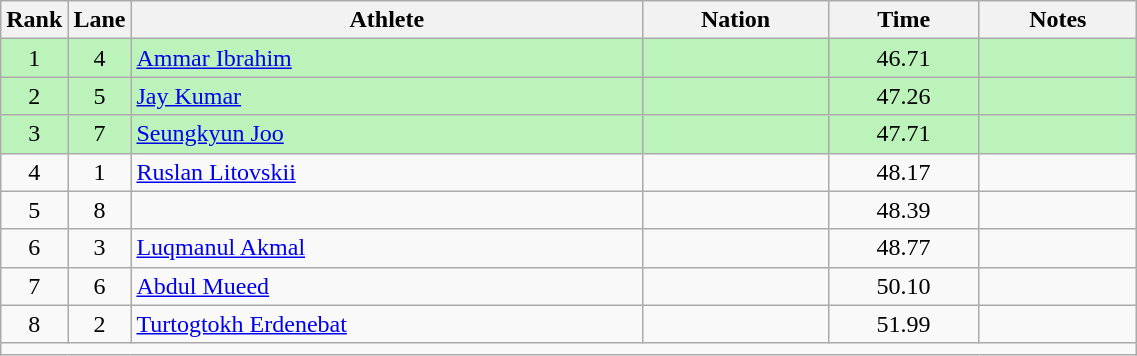<table class="wikitable sortable" style="text-align:center;width: 60%;">
<tr>
<th scope="col" style="width: 10px;">Rank</th>
<th scope="col" style="width: 10px;">Lane</th>
<th scope="col">Athlete</th>
<th scope="col">Nation</th>
<th scope="col">Time</th>
<th scope="col">Notes</th>
</tr>
<tr bgcolor=bbf3bb>
<td>1</td>
<td>4</td>
<td align="left"><a href='#'>Ammar Ibrahim</a></td>
<td align="left"></td>
<td>46.71</td>
<td></td>
</tr>
<tr bgcolor=bbf3bb>
<td>2</td>
<td>5</td>
<td align="left"><a href='#'>Jay Kumar</a></td>
<td align="left"></td>
<td>47.26</td>
<td></td>
</tr>
<tr bgcolor=bbf3bb>
<td>3</td>
<td>7</td>
<td align="left"><a href='#'>Seungkyun Joo</a></td>
<td align="left"></td>
<td>47.71</td>
<td></td>
</tr>
<tr>
<td>4</td>
<td>1</td>
<td align="left"><a href='#'>Ruslan Litovskii</a></td>
<td align="left"></td>
<td>48.17</td>
<td></td>
</tr>
<tr>
<td>5</td>
<td>8</td>
<td align="left"></td>
<td align="left"></td>
<td>48.39</td>
<td></td>
</tr>
<tr>
<td>6</td>
<td>3</td>
<td align="left"><a href='#'>Luqmanul Akmal</a></td>
<td align="left"></td>
<td>48.77</td>
<td></td>
</tr>
<tr>
<td>7</td>
<td>6</td>
<td align="left"><a href='#'>Abdul Mueed</a></td>
<td align="left"></td>
<td>50.10</td>
<td></td>
</tr>
<tr>
<td>8</td>
<td>2</td>
<td align="left"><a href='#'>Turtogtokh Erdenebat</a></td>
<td align="left"></td>
<td>51.99</td>
<td></td>
</tr>
<tr class="sortbottom">
<td colspan="6"></td>
</tr>
</table>
